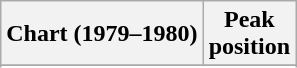<table class="wikitable sortable plainrowheaders" style="text-align:center">
<tr>
<th scope="col">Chart (1979–1980)</th>
<th scope="col">Peak<br>position</th>
</tr>
<tr>
</tr>
<tr>
</tr>
<tr>
</tr>
</table>
